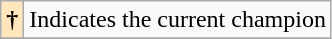<table class="wikitable">
<tr>
<th style="background-color:#FFE6BD">†</th>
<td>Indicates the current champion</td>
</tr>
<tr>
</tr>
</table>
